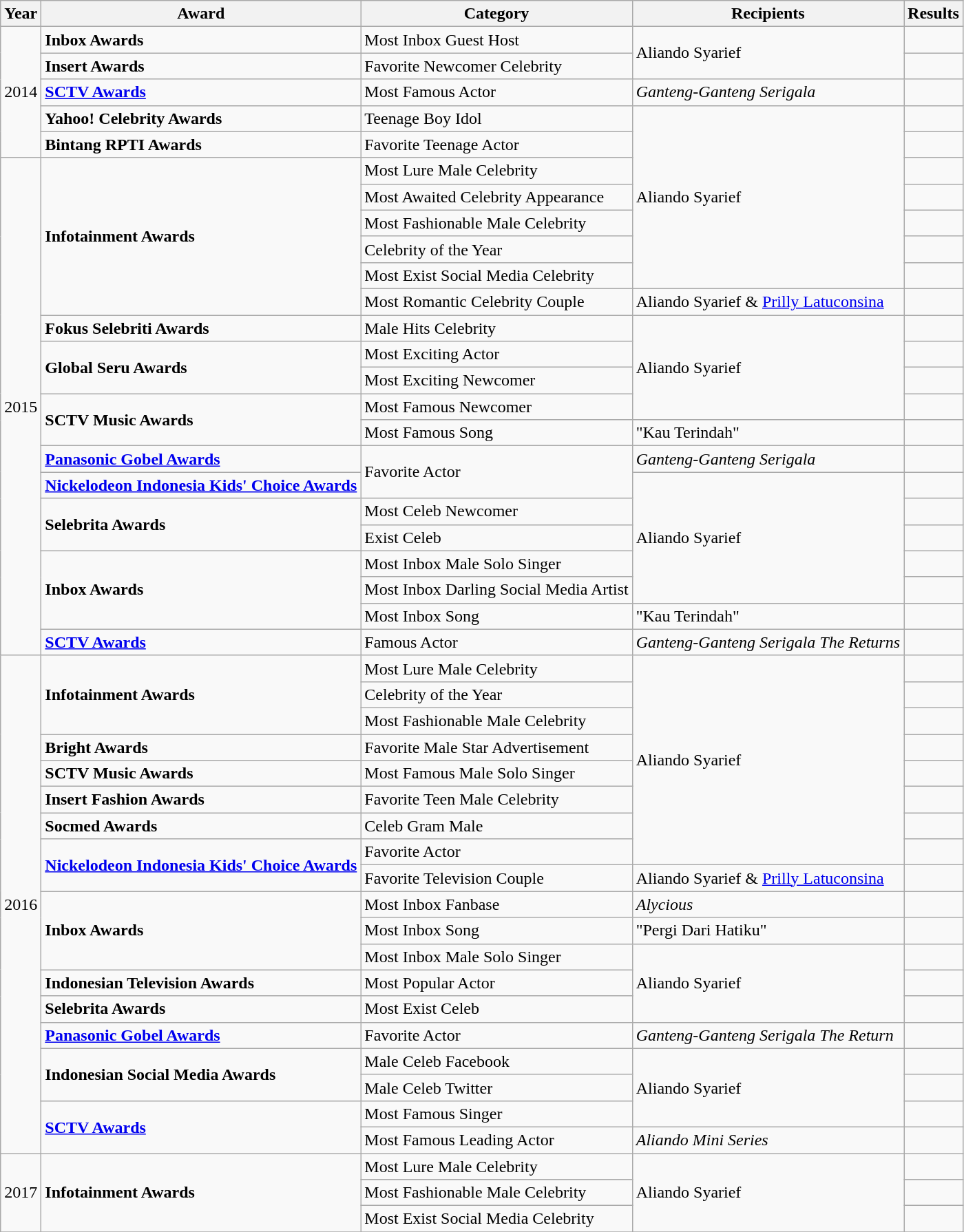<table class="wikitable">
<tr>
<th>Year</th>
<th>Award</th>
<th>Category</th>
<th>Recipients</th>
<th>Results</th>
</tr>
<tr>
<td rowspan= "5">2014</td>
<td><strong>Inbox Awards</strong></td>
<td>Most Inbox Guest Host</td>
<td rowspan= "2">Aliando Syarief</td>
<td></td>
</tr>
<tr>
<td><strong>Insert Awards</strong></td>
<td>Favorite Newcomer Celebrity</td>
<td></td>
</tr>
<tr>
<td><strong><a href='#'>SCTV Awards</a></strong></td>
<td>Most Famous Actor</td>
<td><em>Ganteng-Ganteng Serigala</em></td>
<td></td>
</tr>
<tr>
<td><strong>Yahoo! Celebrity Awards</strong></td>
<td>Teenage Boy Idol</td>
<td rowspan= "7">Aliando Syarief</td>
<td></td>
</tr>
<tr>
<td><strong>Bintang RPTI Awards</strong></td>
<td>Favorite Teenage Actor</td>
<td></td>
</tr>
<tr>
<td rowspan= "19">2015</td>
<td rowspan= "6"><strong>Infotainment Awards</strong></td>
<td>Most Lure Male Celebrity</td>
<td></td>
</tr>
<tr>
<td>Most Awaited Celebrity Appearance</td>
<td></td>
</tr>
<tr>
<td>Most Fashionable Male Celebrity</td>
<td></td>
</tr>
<tr>
<td>Celebrity of the Year</td>
<td></td>
</tr>
<tr>
<td>Most Exist Social Media Celebrity</td>
<td></td>
</tr>
<tr>
<td>Most Romantic Celebrity Couple</td>
<td>Aliando Syarief & <a href='#'>Prilly Latuconsina</a></td>
<td></td>
</tr>
<tr>
<td><strong>Fokus Selebriti Awards</strong></td>
<td>Male Hits Celebrity</td>
<td rowspan= "4">Aliando Syarief</td>
<td></td>
</tr>
<tr>
<td rowspan= "2"><strong>Global Seru Awards</strong></td>
<td>Most Exciting Actor</td>
<td></td>
</tr>
<tr>
<td>Most Exciting Newcomer</td>
<td></td>
</tr>
<tr>
<td rowspan= "2"><strong>SCTV Music Awards</strong></td>
<td>Most Famous Newcomer</td>
<td></td>
</tr>
<tr>
<td>Most Famous Song</td>
<td>"Kau Terindah"</td>
<td></td>
</tr>
<tr>
<td><strong><a href='#'>Panasonic Gobel Awards</a></strong></td>
<td rowspan= "2">Favorite Actor</td>
<td><em>Ganteng-Ganteng Serigala</em></td>
<td></td>
</tr>
<tr>
<td><strong><a href='#'>Nickelodeon Indonesia Kids' Choice Awards</a></strong></td>
<td rowspan= "5">Aliando Syarief</td>
<td></td>
</tr>
<tr>
<td rowspan= "2"><strong>Selebrita Awards</strong></td>
<td>Most Celeb Newcomer</td>
<td></td>
</tr>
<tr>
<td>Exist Celeb</td>
<td></td>
</tr>
<tr>
<td rowspan= "3"><strong>Inbox Awards</strong></td>
<td>Most Inbox Male Solo Singer</td>
<td></td>
</tr>
<tr>
<td>Most Inbox Darling Social Media Artist</td>
<td></td>
</tr>
<tr>
<td>Most Inbox Song</td>
<td>"Kau Terindah"</td>
<td></td>
</tr>
<tr>
<td><strong><a href='#'>SCTV Awards</a></strong></td>
<td>Famous Actor</td>
<td><em>Ganteng-Ganteng Serigala The Returns</em></td>
<td></td>
</tr>
<tr>
<td rowspan= "19">2016</td>
<td rowspan= "3"><strong>Infotainment Awards</strong></td>
<td>Most Lure Male Celebrity</td>
<td rowspan= "8">Aliando Syarief</td>
<td></td>
</tr>
<tr>
<td>Celebrity of the Year</td>
<td></td>
</tr>
<tr>
<td>Most Fashionable Male Celebrity</td>
<td></td>
</tr>
<tr>
<td><strong>Bright Awards</strong></td>
<td>Favorite Male Star Advertisement</td>
<td></td>
</tr>
<tr>
<td><strong>SCTV Music Awards</strong></td>
<td>Most Famous Male Solo Singer</td>
<td></td>
</tr>
<tr>
<td><strong>Insert Fashion Awards</strong></td>
<td>Favorite Teen Male Celebrity</td>
<td></td>
</tr>
<tr>
<td><strong>Socmed Awards</strong></td>
<td>Celeb Gram Male</td>
<td></td>
</tr>
<tr>
<td rowspan= "2"><strong><a href='#'>Nickelodeon Indonesia Kids' Choice Awards</a></strong></td>
<td>Favorite Actor</td>
<td></td>
</tr>
<tr>
<td>Favorite Television Couple</td>
<td>Aliando Syarief & <a href='#'>Prilly Latuconsina</a></td>
<td></td>
</tr>
<tr>
<td rowspan= "3"><strong>Inbox Awards</strong></td>
<td>Most Inbox Fanbase</td>
<td><em>Alycious</em></td>
<td></td>
</tr>
<tr>
<td>Most Inbox Song</td>
<td>"Pergi Dari Hatiku"</td>
<td></td>
</tr>
<tr>
<td>Most Inbox Male Solo Singer</td>
<td rowspan= "3">Aliando Syarief</td>
<td></td>
</tr>
<tr>
<td><strong>Indonesian Television Awards</strong></td>
<td>Most Popular Actor</td>
<td></td>
</tr>
<tr>
<td><strong>Selebrita Awards</strong></td>
<td>Most Exist Celeb</td>
<td></td>
</tr>
<tr>
<td><strong><a href='#'>Panasonic Gobel Awards</a></strong></td>
<td>Favorite Actor</td>
<td><em>Ganteng-Ganteng Serigala The Return</em></td>
<td></td>
</tr>
<tr>
<td rowspan= "2"><strong>Indonesian Social Media Awards</strong></td>
<td>Male Celeb Facebook</td>
<td rowspan= "3">Aliando Syarief</td>
<td></td>
</tr>
<tr>
<td>Male Celeb Twitter</td>
<td></td>
</tr>
<tr>
<td rowspan= "2"><strong><a href='#'>SCTV Awards</a></strong></td>
<td>Most Famous Singer</td>
<td></td>
</tr>
<tr>
<td>Most Famous Leading Actor</td>
<td><em>Aliando Mini Series</em></td>
<td></td>
</tr>
<tr>
<td rowspan= "3">2017</td>
<td rowspan= "3"><strong>Infotainment Awards</strong></td>
<td>Most Lure Male Celebrity</td>
<td rowspan= "3">Aliando Syarief</td>
<td></td>
</tr>
<tr>
<td>Most Fashionable Male Celebrity</td>
<td></td>
</tr>
<tr>
<td>Most Exist Social Media Celebrity</td>
<td></td>
</tr>
<tr>
</tr>
</table>
